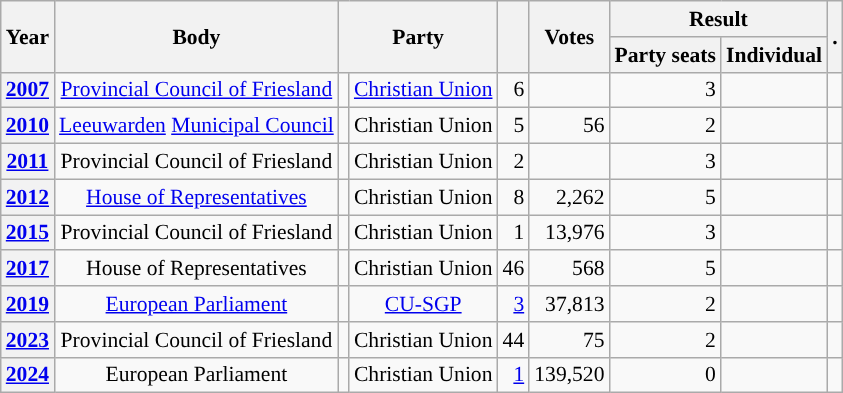<table class="wikitable plainrowheaders sortable" border=2 cellpadding=4 cellspacing=0 style="border: 1px #aaa solid; font-size: 90%; text-align:center;">
<tr>
<th scope="col" rowspan=2>Year</th>
<th scope="col" rowspan=2>Body</th>
<th scope="col" colspan=2 rowspan=2>Party</th>
<th scope="col" rowspan=2></th>
<th scope="col" rowspan=2>Votes</th>
<th scope="colgroup" colspan=2>Result</th>
<th scope="col" rowspan=2>.</th>
</tr>
<tr>
<th scope="col">Party seats</th>
<th scope="col">Individual</th>
</tr>
<tr>
<th scope="row"><a href='#'>2007</a></th>
<td><a href='#'>Provincial Council of Friesland</a></td>
<td style="background-color:"></td>
<td><a href='#'>Christian Union</a></td>
<td style=text-align:right>6</td>
<td style=text-align:right></td>
<td style=text-align:right>3</td>
<td></td>
<td></td>
</tr>
<tr>
<th scope="row"><a href='#'>2010</a></th>
<td><a href='#'>Leeuwarden</a> <a href='#'>Municipal Council</a></td>
<td style="background-color:"></td>
<td>Christian Union</td>
<td style=text-align:right>5</td>
<td style=text-align:right>56</td>
<td style=text-align:right>2</td>
<td></td>
<td></td>
</tr>
<tr>
<th scope="row"><a href='#'>2011</a></th>
<td>Provincial Council of Friesland</td>
<td style="background-color:"></td>
<td>Christian Union</td>
<td style=text-align:right>2</td>
<td style=text-align:right></td>
<td style=text-align:right>3</td>
<td></td>
<td></td>
</tr>
<tr>
<th scope="row"><a href='#'>2012</a></th>
<td><a href='#'>House of Representatives</a></td>
<td style="background-color:"></td>
<td>Christian Union</td>
<td style=text-align:right>8</td>
<td style=text-align:right>2,262</td>
<td style=text-align:right>5</td>
<td></td>
<td></td>
</tr>
<tr>
<th scope="row"><a href='#'>2015</a></th>
<td>Provincial Council of Friesland</td>
<td style="background-color:"></td>
<td>Christian Union</td>
<td style=text-align:right>1</td>
<td style=text-align:right>13,976</td>
<td style=text-align:right>3</td>
<td></td>
<td></td>
</tr>
<tr>
<th scope="row"><a href='#'>2017</a></th>
<td>House of Representatives</td>
<td style="background-color:"></td>
<td>Christian Union</td>
<td style=text-align:right>46</td>
<td style=text-align:right>568</td>
<td style=text-align:right>5</td>
<td></td>
<td></td>
</tr>
<tr>
<th scope="row"><a href='#'>2019</a></th>
<td><a href='#'>European Parliament</a></td>
<td style="background-color:"></td>
<td><a href='#'>CU-SGP</a></td>
<td style=text-align:right><a href='#'>3</a></td>
<td style=text-align:right>37,813</td>
<td style=text-align:right>2</td>
<td></td>
<td></td>
</tr>
<tr>
<th scope="row"><a href='#'>2023</a></th>
<td>Provincial Council of Friesland</td>
<td style="background-color:"></td>
<td>Christian Union</td>
<td style=text-align:right>44</td>
<td style=text-align:right>75</td>
<td style=text-align:right>2</td>
<td></td>
<td></td>
</tr>
<tr>
<th scope="row"><a href='#'>2024</a></th>
<td>European Parliament</td>
<td style="background-color:"></td>
<td>Christian Union</td>
<td style=text-align:right><a href='#'>1</a></td>
<td style=text-align:right>139,520</td>
<td style=text-align:right>0</td>
<td></td>
<td></td>
</tr>
</table>
